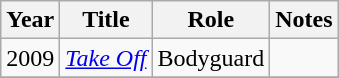<table class="wikitable sortable">
<tr>
<th>Year</th>
<th>Title</th>
<th>Role</th>
<th>Notes</th>
</tr>
<tr>
<td>2009</td>
<td><em><a href='#'>Take Off</a></em></td>
<td>Bodyguard</td>
<td></td>
</tr>
<tr>
</tr>
</table>
